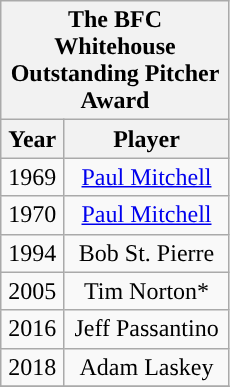<table class="wikitable" style="display: inline-table; margin-right: 20px; text-align:center">
<tr>
<th scope="col" colspan="2" style="width: 145px;">The BFC Whitehouse Outstanding Pitcher Award</th>
</tr>
<tr>
<th scope="col">Year</th>
<th scope="col">Player</th>
</tr>
<tr>
<td>1969</td>
<td><a href='#'>Paul Mitchell</a></td>
</tr>
<tr>
<td>1970</td>
<td><a href='#'>Paul Mitchell</a></td>
</tr>
<tr>
<td>1994</td>
<td>Bob St. Pierre</td>
</tr>
<tr>
<td>2005</td>
<td>Tim Norton*</td>
</tr>
<tr>
<td>2016</td>
<td>Jeff Passantino</td>
</tr>
<tr>
<td>2018</td>
<td>Adam Laskey</td>
</tr>
<tr>
</tr>
</table>
